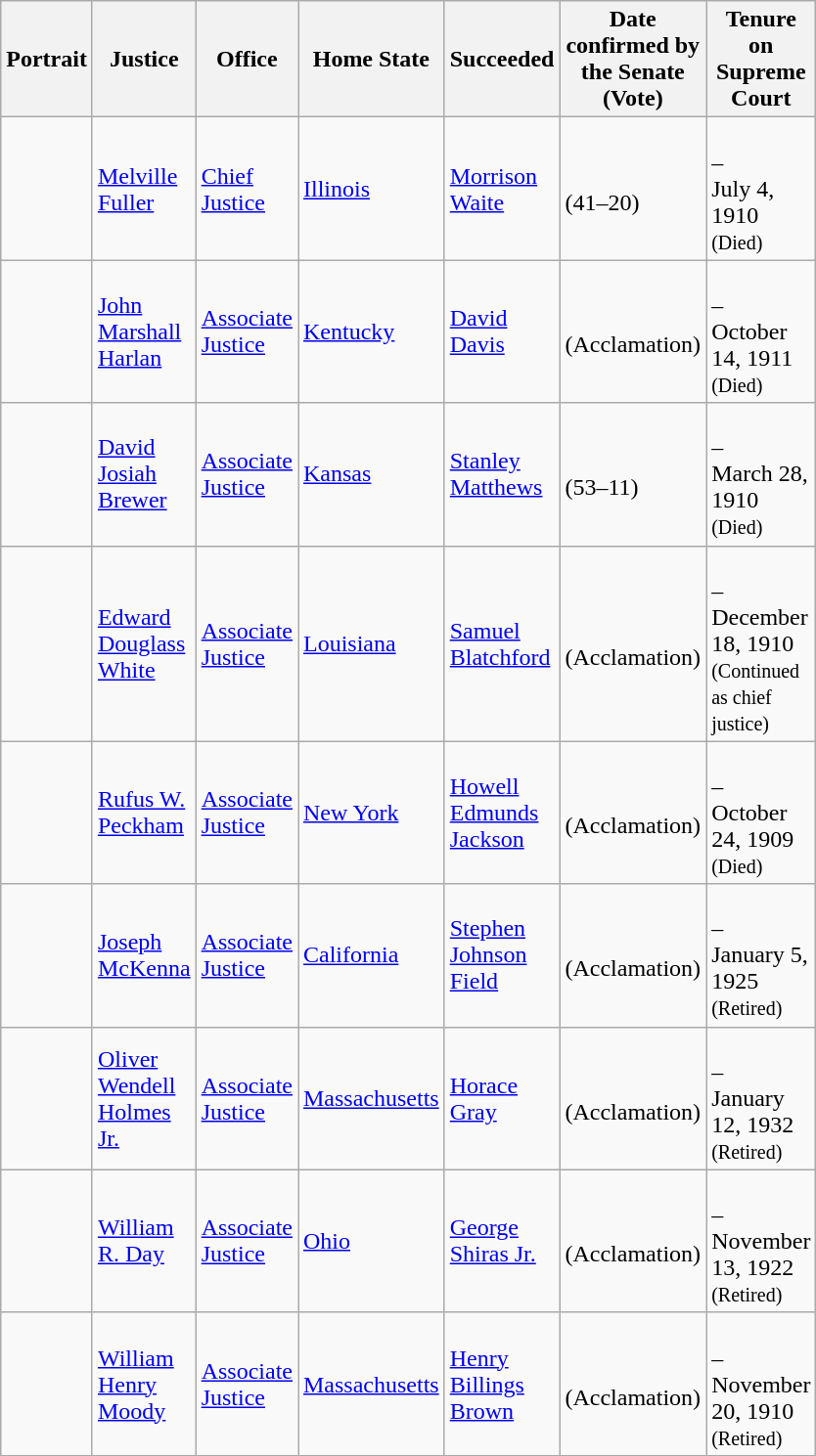<table class="wikitable sortable">
<tr>
<th scope="col" style="width: 10px;">Portrait</th>
<th scope="col" style="width: 10px;">Justice</th>
<th scope="col" style="width: 10px;">Office</th>
<th scope="col" style="width: 10px;">Home State</th>
<th scope="col" style="width: 10px;">Succeeded</th>
<th scope="col" style="width: 10px;">Date confirmed by the Senate<br>(Vote)</th>
<th scope="col" style="width: 10px;">Tenure on Supreme Court</th>
</tr>
<tr>
<td></td>
<td><a href='#'>Melville Fuller</a></td>
<td><a href='#'>Chief Justice</a></td>
<td><a href='#'>Illinois</a></td>
<td><a href='#'>Morrison Waite</a></td>
<td><br>(41–20)</td>
<td><br>–<br>July 4, 1910<br><small>(Died)</small></td>
</tr>
<tr>
<td></td>
<td><a href='#'>John Marshall Harlan</a></td>
<td><a href='#'>Associate Justice</a></td>
<td><a href='#'>Kentucky</a></td>
<td><a href='#'>David Davis</a></td>
<td><br>(Acclamation)</td>
<td><br>–<br>October 14, 1911<br><small>(Died)</small></td>
</tr>
<tr>
<td></td>
<td><a href='#'>David Josiah Brewer</a></td>
<td><a href='#'>Associate Justice</a></td>
<td><a href='#'>Kansas</a></td>
<td><a href='#'>Stanley Matthews</a></td>
<td><br>(53–11)</td>
<td><br>–<br>March 28, 1910<br><small>(Died)</small></td>
</tr>
<tr>
<td></td>
<td><a href='#'>Edward Douglass White</a></td>
<td><a href='#'>Associate Justice</a></td>
<td><a href='#'>Louisiana</a></td>
<td><a href='#'>Samuel Blatchford</a></td>
<td><br>(Acclamation)</td>
<td><br>–<br>December 18, 1910<br><small>(Continued as chief justice)</small></td>
</tr>
<tr>
<td></td>
<td><a href='#'>Rufus W. Peckham</a></td>
<td><a href='#'>Associate Justice</a></td>
<td><a href='#'>New York</a></td>
<td><a href='#'>Howell Edmunds Jackson</a></td>
<td><br>(Acclamation)</td>
<td><br>–<br>October 24, 1909<br><small>(Died)</small></td>
</tr>
<tr>
<td></td>
<td><a href='#'>Joseph McKenna</a></td>
<td><a href='#'>Associate Justice</a></td>
<td><a href='#'>California</a></td>
<td><a href='#'>Stephen Johnson Field</a></td>
<td><br>(Acclamation)</td>
<td><br>–<br>January 5, 1925<br><small>(Retired)</small></td>
</tr>
<tr>
<td></td>
<td><a href='#'>Oliver Wendell Holmes Jr.</a></td>
<td><a href='#'>Associate Justice</a></td>
<td><a href='#'>Massachusetts</a></td>
<td><a href='#'>Horace Gray</a></td>
<td><br>(Acclamation)</td>
<td><br>–<br>January 12, 1932<br><small>(Retired)</small></td>
</tr>
<tr>
<td></td>
<td><a href='#'>William R. Day</a></td>
<td><a href='#'>Associate Justice</a></td>
<td><a href='#'>Ohio</a></td>
<td><a href='#'>George Shiras Jr.</a></td>
<td><br>(Acclamation)</td>
<td><br>–<br>November 13, 1922<br><small>(Retired)</small></td>
</tr>
<tr>
<td></td>
<td><a href='#'>William Henry Moody</a></td>
<td><a href='#'>Associate Justice</a></td>
<td><a href='#'>Massachusetts</a></td>
<td><a href='#'>Henry Billings Brown</a></td>
<td><br>(Acclamation)</td>
<td><br>–<br>November 20, 1910<br><small>(Retired)</small></td>
</tr>
<tr>
</tr>
</table>
